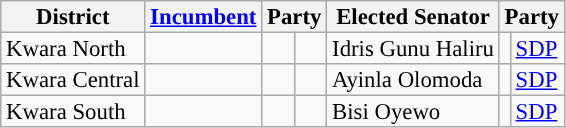<table class="sortable wikitable" style="font-size:95%;line-height:14px;">
<tr>
<th class="unsortable">District</th>
<th class="unsortable"><a href='#'>Incumbent</a></th>
<th colspan="2">Party</th>
<th class="unsortable">Elected Senator</th>
<th colspan="2">Party</th>
</tr>
<tr>
<td>Kwara North</td>
<td></td>
<td></td>
<td></td>
<td>Idris Gunu Haliru</td>
<td style="background:"></td>
<td><a href='#'>SDP</a></td>
</tr>
<tr>
<td>Kwara Central</td>
<td></td>
<td></td>
<td></td>
<td>Ayinla Olomoda</td>
<td style="background:"></td>
<td><a href='#'>SDP</a></td>
</tr>
<tr>
<td>Kwara South</td>
<td></td>
<td></td>
<td></td>
<td>Bisi Oyewo</td>
<td style="background:"></td>
<td><a href='#'>SDP</a></td>
</tr>
</table>
